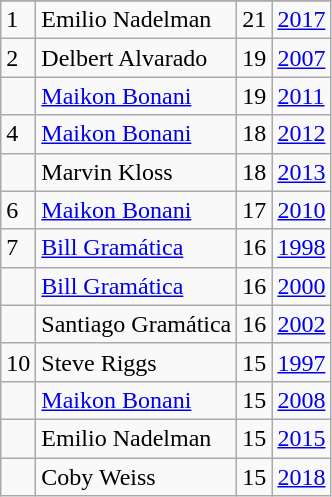<table class="wikitable">
<tr>
</tr>
<tr>
<td>1</td>
<td>Emilio Nadelman</td>
<td>21</td>
<td><a href='#'>2017</a></td>
</tr>
<tr>
<td>2</td>
<td>Delbert Alvarado</td>
<td>19</td>
<td><a href='#'>2007</a></td>
</tr>
<tr>
<td></td>
<td><a href='#'>Maikon Bonani</a></td>
<td>19</td>
<td><a href='#'>2011</a></td>
</tr>
<tr>
<td>4</td>
<td><a href='#'>Maikon Bonani</a></td>
<td>18</td>
<td><a href='#'>2012</a></td>
</tr>
<tr>
<td></td>
<td>Marvin Kloss</td>
<td>18</td>
<td><a href='#'>2013</a></td>
</tr>
<tr>
<td>6</td>
<td><a href='#'>Maikon Bonani</a></td>
<td>17</td>
<td><a href='#'>2010</a></td>
</tr>
<tr>
<td>7</td>
<td><a href='#'>Bill Gramática</a></td>
<td>16</td>
<td><a href='#'>1998</a></td>
</tr>
<tr>
<td></td>
<td><a href='#'>Bill Gramática</a></td>
<td>16</td>
<td><a href='#'>2000</a></td>
</tr>
<tr>
<td></td>
<td>Santiago Gramática</td>
<td>16</td>
<td><a href='#'>2002</a></td>
</tr>
<tr>
<td>10</td>
<td>Steve Riggs</td>
<td>15</td>
<td><a href='#'>1997</a></td>
</tr>
<tr>
<td></td>
<td><a href='#'>Maikon Bonani</a></td>
<td>15</td>
<td><a href='#'>2008</a></td>
</tr>
<tr>
<td></td>
<td>Emilio Nadelman</td>
<td>15</td>
<td><a href='#'>2015</a></td>
</tr>
<tr>
<td></td>
<td>Coby Weiss</td>
<td>15</td>
<td><a href='#'>2018</a></td>
</tr>
</table>
